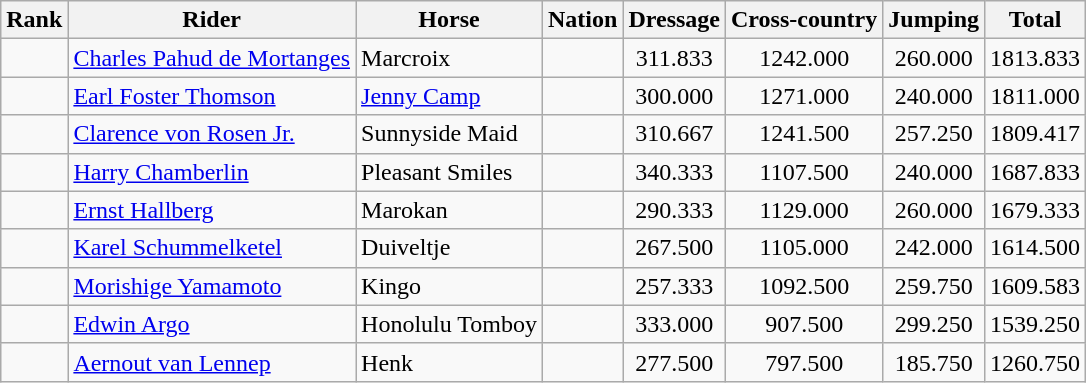<table class="wikitable sortable" style="text-align:center">
<tr>
<th data-sort-type="number">Rank</th>
<th>Rider</th>
<th>Horse</th>
<th>Nation</th>
<th>Dressage</th>
<th>Cross-country</th>
<th>Jumping</th>
<th>Total</th>
</tr>
<tr>
<td></td>
<td align=left><a href='#'>Charles Pahud de Mortanges</a></td>
<td align=left>Marcroix</td>
<td align=left></td>
<td>311.833</td>
<td>1242.000</td>
<td>260.000</td>
<td>1813.833</td>
</tr>
<tr>
<td></td>
<td align=left><a href='#'>Earl Foster Thomson</a></td>
<td align=left><a href='#'>Jenny Camp</a></td>
<td align=left></td>
<td>300.000</td>
<td>1271.000</td>
<td>240.000</td>
<td>1811.000</td>
</tr>
<tr>
<td></td>
<td align=left><a href='#'>Clarence von Rosen Jr.</a></td>
<td align=left>Sunnyside Maid</td>
<td align=left></td>
<td>310.667</td>
<td>1241.500</td>
<td>257.250</td>
<td>1809.417</td>
</tr>
<tr>
<td></td>
<td align=left><a href='#'>Harry Chamberlin</a></td>
<td align=left>Pleasant Smiles</td>
<td align=left></td>
<td>340.333</td>
<td>1107.500</td>
<td>240.000</td>
<td>1687.833</td>
</tr>
<tr>
<td></td>
<td align=left><a href='#'>Ernst Hallberg</a></td>
<td align=left>Marokan</td>
<td align=left></td>
<td>290.333</td>
<td>1129.000</td>
<td>260.000</td>
<td>1679.333</td>
</tr>
<tr>
<td></td>
<td align=left><a href='#'>Karel Schummelketel</a></td>
<td align=left>Duiveltje</td>
<td align=left></td>
<td>267.500</td>
<td>1105.000</td>
<td>242.000</td>
<td>1614.500</td>
</tr>
<tr>
<td></td>
<td align=left><a href='#'>Morishige Yamamoto</a></td>
<td align=left>Kingo</td>
<td align=left></td>
<td>257.333</td>
<td>1092.500</td>
<td>259.750</td>
<td>1609.583</td>
</tr>
<tr>
<td></td>
<td align=left><a href='#'>Edwin Argo</a></td>
<td align=left>Honolulu Tomboy</td>
<td align=left></td>
<td>333.000</td>
<td>907.500</td>
<td>299.250</td>
<td>1539.250</td>
</tr>
<tr>
<td></td>
<td align=left><a href='#'>Aernout van Lennep</a></td>
<td align=left>Henk</td>
<td align=left></td>
<td>277.500</td>
<td>797.500</td>
<td>185.750</td>
<td>1260.750</td>
</tr>
</table>
